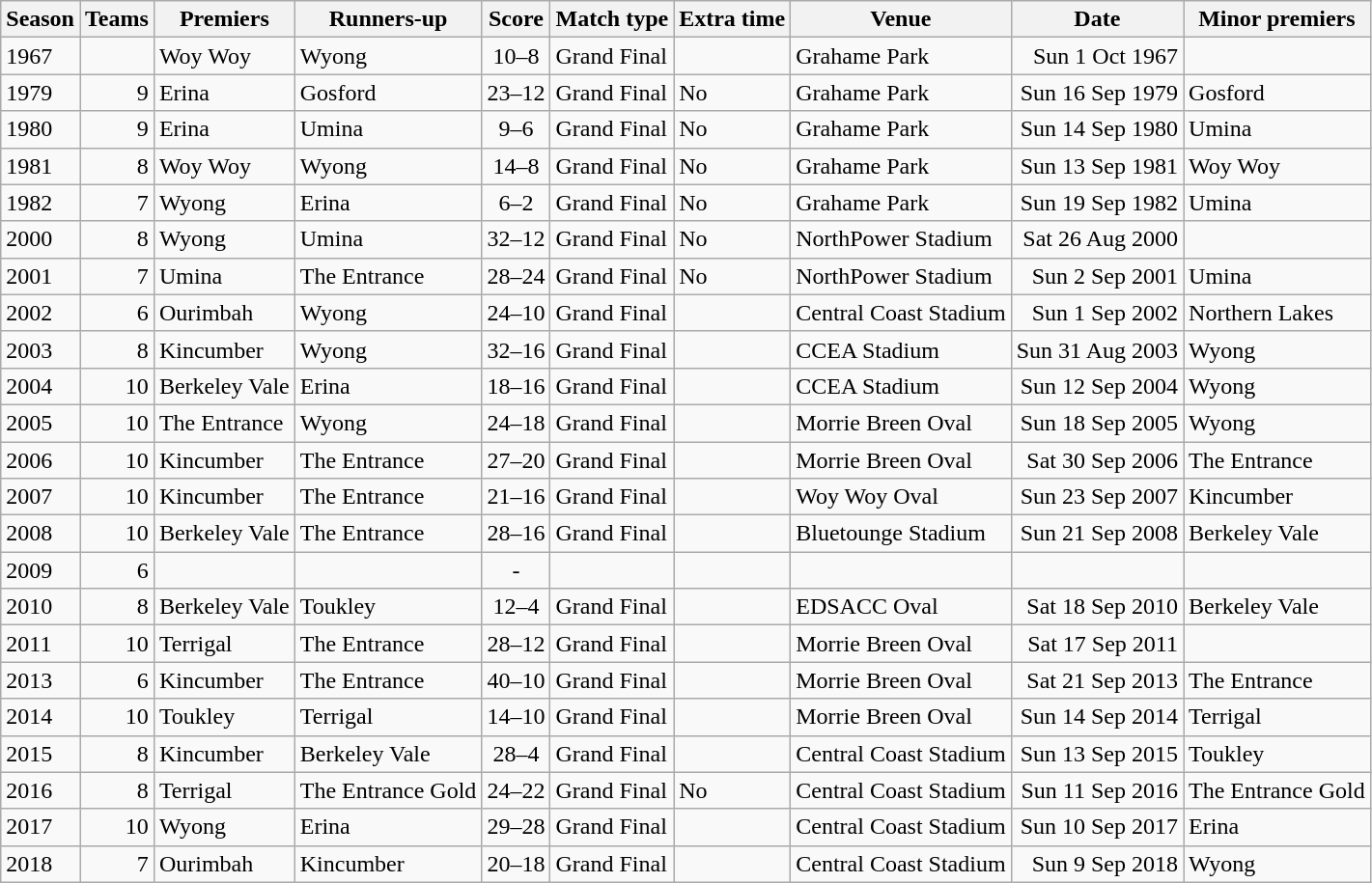<table class="wikitable sortable">
<tr>
<th>Season</th>
<th>Teams</th>
<th>Premiers</th>
<th>Runners-up</th>
<th>Score</th>
<th>Match type</th>
<th>Extra time</th>
<th>Venue</th>
<th>Date</th>
<th>Minor premiers</th>
</tr>
<tr>
<td>1967</td>
<td style="text-align:right;"></td>
<td> Woy Woy</td>
<td> Wyong</td>
<td style="text-align:center;">10–8</td>
<td>Grand Final</td>
<td></td>
<td>Grahame Park</td>
<td style="text-align:right;">Sun 1 Oct 1967</td>
<td></td>
</tr>
<tr>
<td>1979</td>
<td style="text-align:right;">9</td>
<td> Erina</td>
<td> Gosford</td>
<td style="text-align:center;">23–12</td>
<td>Grand Final</td>
<td>No</td>
<td>Grahame Park</td>
<td style="text-align:right;">Sun 16 Sep 1979</td>
<td>Gosford</td>
</tr>
<tr>
<td>1980</td>
<td style="text-align:right;">9</td>
<td> Erina</td>
<td> Umina</td>
<td style="text-align:center;">9–6</td>
<td>Grand Final</td>
<td>No</td>
<td>Grahame Park</td>
<td style="text-align:right;">Sun 14 Sep 1980</td>
<td>Umina</td>
</tr>
<tr>
<td>1981</td>
<td style="text-align:right;">8</td>
<td> Woy Woy</td>
<td> Wyong</td>
<td style="text-align:center;">14–8</td>
<td>Grand Final</td>
<td>No</td>
<td>Grahame Park</td>
<td style="text-align:right;">Sun 13 Sep 1981</td>
<td>Woy Woy</td>
</tr>
<tr>
<td>1982</td>
<td style="text-align:right;">7</td>
<td> Wyong</td>
<td> Erina</td>
<td style="text-align:center;">6–2</td>
<td>Grand Final</td>
<td>No</td>
<td>Grahame Park</td>
<td style="text-align:right;">Sun 19 Sep 1982</td>
<td>Umina</td>
</tr>
<tr>
<td>2000</td>
<td style="text-align:right;">8</td>
<td> Wyong</td>
<td> Umina</td>
<td style="text-align:center;">32–12</td>
<td>Grand Final</td>
<td>No</td>
<td>NorthPower Stadium</td>
<td style="text-align:right;">Sat 26 Aug 2000</td>
<td></td>
</tr>
<tr>
<td>2001</td>
<td style="text-align:right;">7</td>
<td> Umina</td>
<td> The Entrance</td>
<td style="text-align:center;">28–24</td>
<td>Grand Final</td>
<td>No</td>
<td>NorthPower Stadium</td>
<td style="text-align:right;">Sun 2 Sep 2001</td>
<td>Umina</td>
</tr>
<tr>
<td>2002</td>
<td style="text-align:right;">6</td>
<td> Ourimbah</td>
<td> Wyong</td>
<td style="text-align:center;">24–10</td>
<td>Grand Final</td>
<td></td>
<td>Central Coast Stadium</td>
<td style="text-align:right;">Sun 1 Sep 2002</td>
<td>Northern Lakes</td>
</tr>
<tr>
<td>2003</td>
<td style="text-align:right;">8</td>
<td> Kincumber</td>
<td> Wyong</td>
<td style="text-align:center;">32–16</td>
<td>Grand Final</td>
<td></td>
<td>CCEA Stadium</td>
<td style="text-align:right;">Sun 31 Aug 2003</td>
<td>Wyong</td>
</tr>
<tr>
<td>2004</td>
<td style="text-align:right;">10</td>
<td> Berkeley Vale</td>
<td> Erina</td>
<td style="text-align:center;">18–16</td>
<td>Grand Final</td>
<td></td>
<td>CCEA Stadium</td>
<td style="text-align:right;">Sun 12 Sep 2004</td>
<td>Wyong</td>
</tr>
<tr>
<td>2005</td>
<td style="text-align:right;">10</td>
<td> The Entrance</td>
<td> Wyong</td>
<td style="text-align:center;">24–18</td>
<td>Grand Final</td>
<td></td>
<td>Morrie Breen Oval</td>
<td style="text-align:right;">Sun 18 Sep 2005</td>
<td>Wyong</td>
</tr>
<tr>
<td>2006</td>
<td style="text-align:right;">10</td>
<td> Kincumber</td>
<td> The Entrance</td>
<td style="text-align:center;">27–20</td>
<td>Grand Final</td>
<td></td>
<td>Morrie Breen Oval</td>
<td style="text-align:right;">Sat 30 Sep 2006</td>
<td>The Entrance</td>
</tr>
<tr>
<td>2007</td>
<td style="text-align:right;">10</td>
<td> Kincumber</td>
<td> The Entrance</td>
<td style="text-align:center;">21–16</td>
<td>Grand Final</td>
<td></td>
<td>Woy Woy Oval</td>
<td style="text-align:right;">Sun 23 Sep 2007</td>
<td>Kincumber</td>
</tr>
<tr>
<td>2008</td>
<td style="text-align:right;">10</td>
<td> Berkeley Vale</td>
<td> The Entrance</td>
<td style="text-align:center;">28–16</td>
<td>Grand Final</td>
<td></td>
<td>Bluetounge Stadium</td>
<td style="text-align:right;">Sun 21 Sep 2008</td>
<td>Berkeley Vale</td>
</tr>
<tr>
<td>2009</td>
<td style="text-align:right;">6</td>
<td></td>
<td></td>
<td style="text-align:center;">-</td>
<td></td>
<td></td>
<td></td>
<td style="text-align:right;"></td>
<td></td>
</tr>
<tr>
<td>2010</td>
<td style="text-align:right;">8</td>
<td> Berkeley Vale</td>
<td> Toukley</td>
<td style="text-align:center;">12–4</td>
<td>Grand Final</td>
<td></td>
<td>EDSACC Oval</td>
<td style="text-align:right;">Sat 18 Sep 2010</td>
<td>Berkeley Vale</td>
</tr>
<tr>
<td>2011</td>
<td style="text-align:right;">10</td>
<td> Terrigal</td>
<td> The Entrance</td>
<td style="text-align:center;">28–12</td>
<td>Grand Final</td>
<td></td>
<td>Morrie Breen Oval</td>
<td style="text-align:right;">Sat 17 Sep 2011</td>
<td></td>
</tr>
<tr>
<td>2013</td>
<td style="text-align:right;">6</td>
<td> Kincumber</td>
<td> The Entrance</td>
<td style="text-align:center;">40–10</td>
<td>Grand Final</td>
<td></td>
<td>Morrie Breen Oval</td>
<td style="text-align:right;">Sat 21 Sep 2013</td>
<td>The Entrance</td>
</tr>
<tr>
<td>2014</td>
<td style="text-align:right;">10</td>
<td> Toukley</td>
<td> Terrigal</td>
<td style="text-align:center;">14–10</td>
<td>Grand Final</td>
<td></td>
<td>Morrie Breen Oval</td>
<td style="text-align:right;">Sun 14 Sep 2014</td>
<td>Terrigal</td>
</tr>
<tr>
<td>2015</td>
<td style="text-align:right;">8</td>
<td> Kincumber</td>
<td> Berkeley Vale</td>
<td style="text-align:center;">28–4</td>
<td>Grand Final</td>
<td></td>
<td>Central Coast Stadium</td>
<td style="text-align:right;">Sun 13 Sep 2015</td>
<td>Toukley</td>
</tr>
<tr>
<td>2016</td>
<td style="text-align:right;">8</td>
<td> Terrigal</td>
<td> The Entrance Gold</td>
<td style="text-align:center;">24–22</td>
<td>Grand Final</td>
<td>No</td>
<td>Central Coast Stadium</td>
<td style="text-align:right;">Sun 11 Sep 2016</td>
<td>The Entrance Gold</td>
</tr>
<tr>
<td>2017</td>
<td style="text-align:right;">10</td>
<td> Wyong</td>
<td> Erina</td>
<td style="text-align:center;">29–28</td>
<td>Grand Final</td>
<td></td>
<td>Central Coast Stadium</td>
<td style="text-align:right;">Sun 10 Sep 2017</td>
<td>Erina</td>
</tr>
<tr>
<td>2018</td>
<td style="text-align:right;">7</td>
<td> Ourimbah</td>
<td> Kincumber</td>
<td style="text-align:center;">20–18</td>
<td>Grand Final</td>
<td></td>
<td>Central Coast Stadium</td>
<td style="text-align:right;">Sun 9 Sep 2018</td>
<td>Wyong</td>
</tr>
</table>
